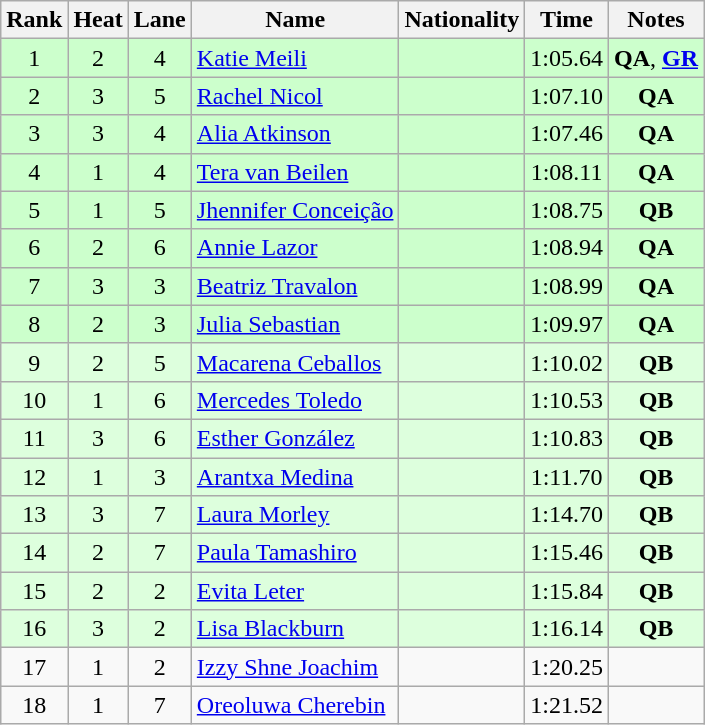<table class="wikitable sortable" style="text-align:center">
<tr>
<th>Rank</th>
<th>Heat</th>
<th>Lane</th>
<th>Name</th>
<th>Nationality</th>
<th>Time</th>
<th>Notes</th>
</tr>
<tr bgcolor=ccffcc>
<td>1</td>
<td>2</td>
<td>4</td>
<td align=left><a href='#'>Katie Meili</a></td>
<td align=left></td>
<td>1:05.64</td>
<td><strong>QA</strong>, <strong><a href='#'>GR</a></strong></td>
</tr>
<tr bgcolor=ccffcc>
<td>2</td>
<td>3</td>
<td>5</td>
<td align=left><a href='#'>Rachel Nicol</a></td>
<td align=left></td>
<td>1:07.10</td>
<td><strong>QA</strong></td>
</tr>
<tr bgcolor=ccffcc>
<td>3</td>
<td>3</td>
<td>4</td>
<td align=left><a href='#'>Alia Atkinson</a></td>
<td align=left></td>
<td>1:07.46</td>
<td><strong>QA</strong></td>
</tr>
<tr bgcolor=ccffcc>
<td>4</td>
<td>1</td>
<td>4</td>
<td align=left><a href='#'>Tera van Beilen</a></td>
<td align=left></td>
<td>1:08.11</td>
<td><strong>QA</strong></td>
</tr>
<tr bgcolor=ccffcc>
<td>5</td>
<td>1</td>
<td>5</td>
<td align=left><a href='#'>Jhennifer Conceição</a></td>
<td align=left></td>
<td>1:08.75</td>
<td><strong>QB</strong></td>
</tr>
<tr bgcolor=ccffcc>
<td>6</td>
<td>2</td>
<td>6</td>
<td align=left><a href='#'>Annie Lazor</a></td>
<td align=left></td>
<td>1:08.94</td>
<td><strong>QA</strong></td>
</tr>
<tr bgcolor=ccffcc>
<td>7</td>
<td>3</td>
<td>3</td>
<td align=left><a href='#'>Beatriz Travalon</a></td>
<td align=left></td>
<td>1:08.99</td>
<td><strong>QA</strong></td>
</tr>
<tr bgcolor=ccffcc>
<td>8</td>
<td>2</td>
<td>3</td>
<td align=left><a href='#'>Julia Sebastian</a></td>
<td align=left></td>
<td>1:09.97</td>
<td><strong>QA</strong></td>
</tr>
<tr bgcolor=ddffdd>
<td>9</td>
<td>2</td>
<td>5</td>
<td align=left><a href='#'>Macarena Ceballos</a></td>
<td align=left></td>
<td>1:10.02</td>
<td><strong>QB</strong></td>
</tr>
<tr bgcolor=ddffdd>
<td>10</td>
<td>1</td>
<td>6</td>
<td align=left><a href='#'>Mercedes Toledo</a></td>
<td align=left></td>
<td>1:10.53</td>
<td><strong>QB</strong></td>
</tr>
<tr bgcolor=ddffdd>
<td>11</td>
<td>3</td>
<td>6</td>
<td align=left><a href='#'>Esther González</a></td>
<td align=left></td>
<td>1:10.83</td>
<td><strong>QB</strong></td>
</tr>
<tr bgcolor=ddffdd>
<td>12</td>
<td>1</td>
<td>3</td>
<td align=left><a href='#'>Arantxa Medina</a></td>
<td align=left></td>
<td>1:11.70</td>
<td><strong>QB</strong></td>
</tr>
<tr bgcolor=ddffdd>
<td>13</td>
<td>3</td>
<td>7</td>
<td align=left><a href='#'>Laura Morley</a></td>
<td align=left></td>
<td>1:14.70</td>
<td><strong>QB</strong></td>
</tr>
<tr bgcolor=ddffdd>
<td>14</td>
<td>2</td>
<td>7</td>
<td align=left><a href='#'>Paula Tamashiro</a></td>
<td align=left></td>
<td>1:15.46</td>
<td><strong>QB</strong></td>
</tr>
<tr bgcolor=ddffdd>
<td>15</td>
<td>2</td>
<td>2</td>
<td align=left><a href='#'>Evita Leter</a></td>
<td align=left></td>
<td>1:15.84</td>
<td><strong>QB</strong></td>
</tr>
<tr bgcolor=ddffdd>
<td>16</td>
<td>3</td>
<td>2</td>
<td align=left><a href='#'>Lisa Blackburn</a></td>
<td align=left></td>
<td>1:16.14</td>
<td><strong>QB</strong></td>
</tr>
<tr>
<td>17</td>
<td>1</td>
<td>2</td>
<td align=left><a href='#'>Izzy Shne Joachim</a></td>
<td align=left></td>
<td>1:20.25</td>
<td></td>
</tr>
<tr>
<td>18</td>
<td>1</td>
<td>7</td>
<td align=left><a href='#'>Oreoluwa Cherebin</a></td>
<td align=left></td>
<td>1:21.52</td>
<td></td>
</tr>
</table>
